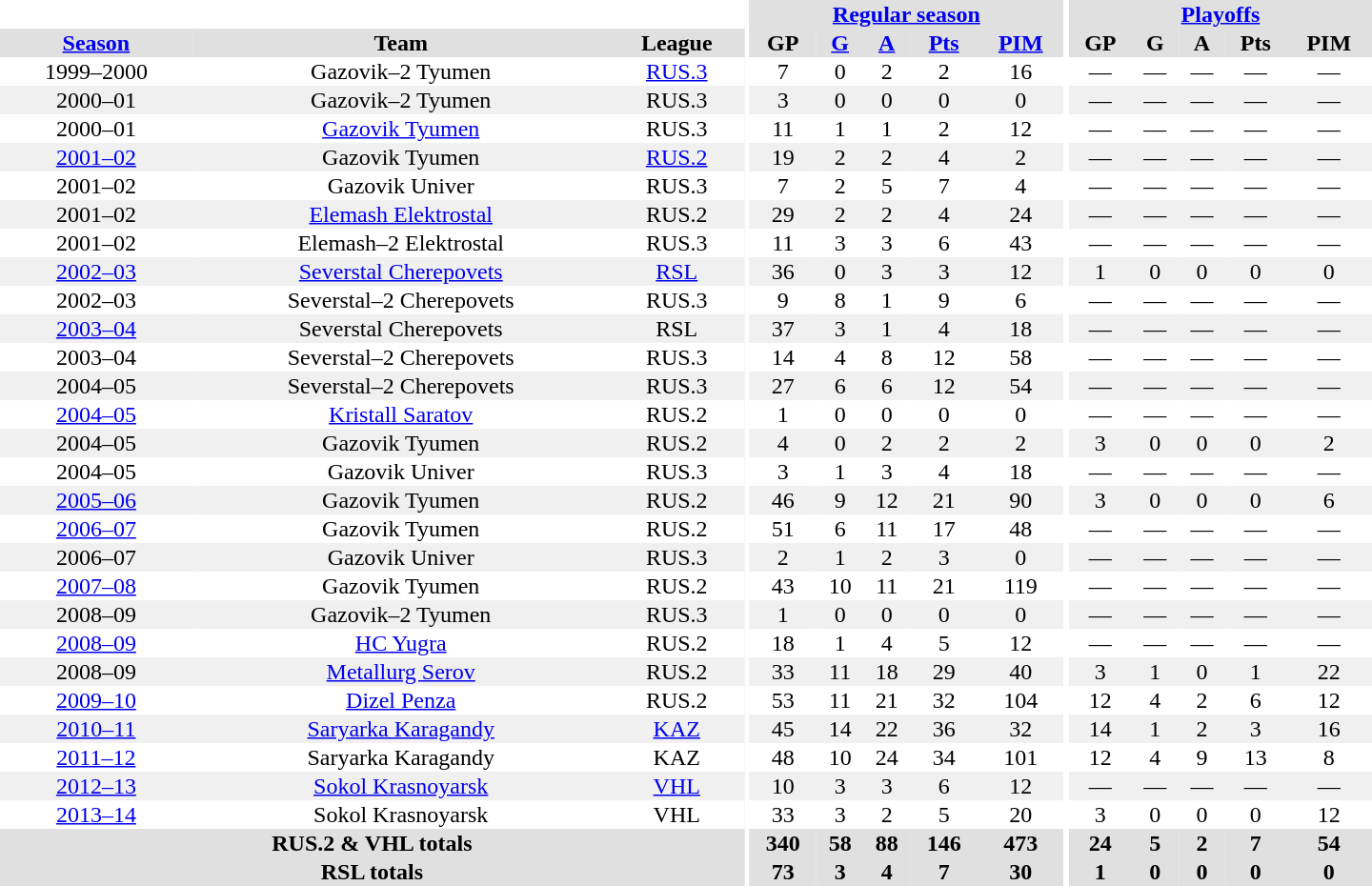<table border="0" cellpadding="1" cellspacing="0" style="text-align:center; width:60em">
<tr bgcolor="#e0e0e0">
<th colspan="3" bgcolor="#ffffff"></th>
<th rowspan="99" bgcolor="#ffffff"></th>
<th colspan="5"><a href='#'>Regular season</a></th>
<th rowspan="99" bgcolor="#ffffff"></th>
<th colspan="5"><a href='#'>Playoffs</a></th>
</tr>
<tr bgcolor="#e0e0e0">
<th><a href='#'>Season</a></th>
<th>Team</th>
<th>League</th>
<th>GP</th>
<th><a href='#'>G</a></th>
<th><a href='#'>A</a></th>
<th><a href='#'>Pts</a></th>
<th><a href='#'>PIM</a></th>
<th>GP</th>
<th>G</th>
<th>A</th>
<th>Pts</th>
<th>PIM</th>
</tr>
<tr>
<td>1999–2000</td>
<td>Gazovik–2 Tyumen</td>
<td><a href='#'>RUS.3</a></td>
<td>7</td>
<td>0</td>
<td>2</td>
<td>2</td>
<td>16</td>
<td>—</td>
<td>—</td>
<td>—</td>
<td>—</td>
<td>—</td>
</tr>
<tr bgcolor="#f0f0f0">
<td>2000–01</td>
<td>Gazovik–2 Tyumen</td>
<td>RUS.3</td>
<td>3</td>
<td>0</td>
<td>0</td>
<td>0</td>
<td>0</td>
<td>—</td>
<td>—</td>
<td>—</td>
<td>—</td>
<td>—</td>
</tr>
<tr>
<td>2000–01</td>
<td><a href='#'>Gazovik Tyumen</a></td>
<td>RUS.3</td>
<td>11</td>
<td>1</td>
<td>1</td>
<td>2</td>
<td>12</td>
<td>—</td>
<td>—</td>
<td>—</td>
<td>—</td>
<td>—</td>
</tr>
<tr bgcolor="#f0f0f0">
<td><a href='#'>2001–02</a></td>
<td>Gazovik Tyumen</td>
<td><a href='#'>RUS.2</a></td>
<td>19</td>
<td>2</td>
<td>2</td>
<td>4</td>
<td>2</td>
<td>—</td>
<td>—</td>
<td>—</td>
<td>—</td>
<td>—</td>
</tr>
<tr>
<td>2001–02</td>
<td>Gazovik Univer</td>
<td>RUS.3</td>
<td>7</td>
<td>2</td>
<td>5</td>
<td>7</td>
<td>4</td>
<td>—</td>
<td>—</td>
<td>—</td>
<td>—</td>
<td>—</td>
</tr>
<tr bgcolor="#f0f0f0">
<td>2001–02</td>
<td><a href='#'>Elemash Elektrostal</a></td>
<td>RUS.2</td>
<td>29</td>
<td>2</td>
<td>2</td>
<td>4</td>
<td>24</td>
<td>—</td>
<td>—</td>
<td>—</td>
<td>—</td>
<td>—</td>
</tr>
<tr>
<td>2001–02</td>
<td>Elemash–2 Elektrostal</td>
<td>RUS.3</td>
<td>11</td>
<td>3</td>
<td>3</td>
<td>6</td>
<td>43</td>
<td>—</td>
<td>—</td>
<td>—</td>
<td>—</td>
<td>—</td>
</tr>
<tr bgcolor="#f0f0f0">
<td><a href='#'>2002–03</a></td>
<td><a href='#'>Severstal Cherepovets</a></td>
<td><a href='#'>RSL</a></td>
<td>36</td>
<td>0</td>
<td>3</td>
<td>3</td>
<td>12</td>
<td>1</td>
<td>0</td>
<td>0</td>
<td>0</td>
<td>0</td>
</tr>
<tr>
<td>2002–03</td>
<td>Severstal–2 Cherepovets</td>
<td>RUS.3</td>
<td>9</td>
<td>8</td>
<td>1</td>
<td>9</td>
<td>6</td>
<td>—</td>
<td>—</td>
<td>—</td>
<td>—</td>
<td>—</td>
</tr>
<tr bgcolor="#f0f0f0">
<td><a href='#'>2003–04</a></td>
<td>Severstal Cherepovets</td>
<td>RSL</td>
<td>37</td>
<td>3</td>
<td>1</td>
<td>4</td>
<td>18</td>
<td>—</td>
<td>—</td>
<td>—</td>
<td>—</td>
<td>—</td>
</tr>
<tr>
<td>2003–04</td>
<td>Severstal–2 Cherepovets</td>
<td>RUS.3</td>
<td>14</td>
<td>4</td>
<td>8</td>
<td>12</td>
<td>58</td>
<td>—</td>
<td>—</td>
<td>—</td>
<td>—</td>
<td>—</td>
</tr>
<tr bgcolor="#f0f0f0">
<td>2004–05</td>
<td>Severstal–2 Cherepovets</td>
<td>RUS.3</td>
<td>27</td>
<td>6</td>
<td>6</td>
<td>12</td>
<td>54</td>
<td>—</td>
<td>—</td>
<td>—</td>
<td>—</td>
<td>—</td>
</tr>
<tr>
<td><a href='#'>2004–05</a></td>
<td><a href='#'>Kristall Saratov</a></td>
<td>RUS.2</td>
<td>1</td>
<td>0</td>
<td>0</td>
<td>0</td>
<td>0</td>
<td>—</td>
<td>—</td>
<td>—</td>
<td>—</td>
<td>—</td>
</tr>
<tr bgcolor="#f0f0f0">
<td>2004–05</td>
<td>Gazovik Tyumen</td>
<td>RUS.2</td>
<td>4</td>
<td>0</td>
<td>2</td>
<td>2</td>
<td>2</td>
<td>3</td>
<td>0</td>
<td>0</td>
<td>0</td>
<td>2</td>
</tr>
<tr>
<td>2004–05</td>
<td>Gazovik Univer</td>
<td>RUS.3</td>
<td>3</td>
<td>1</td>
<td>3</td>
<td>4</td>
<td>18</td>
<td>—</td>
<td>—</td>
<td>—</td>
<td>—</td>
<td>—</td>
</tr>
<tr bgcolor="#f0f0f0">
<td><a href='#'>2005–06</a></td>
<td>Gazovik Tyumen</td>
<td>RUS.2</td>
<td>46</td>
<td>9</td>
<td>12</td>
<td>21</td>
<td>90</td>
<td>3</td>
<td>0</td>
<td>0</td>
<td>0</td>
<td>6</td>
</tr>
<tr>
<td><a href='#'>2006–07</a></td>
<td>Gazovik Tyumen</td>
<td>RUS.2</td>
<td>51</td>
<td>6</td>
<td>11</td>
<td>17</td>
<td>48</td>
<td>—</td>
<td>—</td>
<td>—</td>
<td>—</td>
<td>—</td>
</tr>
<tr bgcolor="#f0f0f0">
<td>2006–07</td>
<td>Gazovik Univer</td>
<td>RUS.3</td>
<td>2</td>
<td>1</td>
<td>2</td>
<td>3</td>
<td>0</td>
<td>—</td>
<td>—</td>
<td>—</td>
<td>—</td>
<td>—</td>
</tr>
<tr>
<td><a href='#'>2007–08</a></td>
<td>Gazovik Tyumen</td>
<td>RUS.2</td>
<td>43</td>
<td>10</td>
<td>11</td>
<td>21</td>
<td>119</td>
<td>—</td>
<td>—</td>
<td>—</td>
<td>—</td>
<td>—</td>
</tr>
<tr bgcolor="#f0f0f0">
<td>2008–09</td>
<td>Gazovik–2 Tyumen</td>
<td>RUS.3</td>
<td>1</td>
<td>0</td>
<td>0</td>
<td>0</td>
<td>0</td>
<td>—</td>
<td>—</td>
<td>—</td>
<td>—</td>
<td>—</td>
</tr>
<tr>
<td><a href='#'>2008–09</a></td>
<td><a href='#'>HC Yugra</a></td>
<td>RUS.2</td>
<td>18</td>
<td>1</td>
<td>4</td>
<td>5</td>
<td>12</td>
<td>—</td>
<td>—</td>
<td>—</td>
<td>—</td>
<td>—</td>
</tr>
<tr bgcolor="#f0f0f0">
<td>2008–09</td>
<td><a href='#'>Metallurg Serov</a></td>
<td>RUS.2</td>
<td>33</td>
<td>11</td>
<td>18</td>
<td>29</td>
<td>40</td>
<td>3</td>
<td>1</td>
<td>0</td>
<td>1</td>
<td>22</td>
</tr>
<tr>
<td><a href='#'>2009–10</a></td>
<td><a href='#'>Dizel Penza</a></td>
<td>RUS.2</td>
<td>53</td>
<td>11</td>
<td>21</td>
<td>32</td>
<td>104</td>
<td>12</td>
<td>4</td>
<td>2</td>
<td>6</td>
<td>12</td>
</tr>
<tr bgcolor="#f0f0f0">
<td><a href='#'>2010–11</a></td>
<td><a href='#'>Saryarka Karagandy</a></td>
<td><a href='#'>KAZ</a></td>
<td>45</td>
<td>14</td>
<td>22</td>
<td>36</td>
<td>32</td>
<td>14</td>
<td>1</td>
<td>2</td>
<td>3</td>
<td>16</td>
</tr>
<tr>
<td><a href='#'>2011–12</a></td>
<td>Saryarka Karagandy</td>
<td>KAZ</td>
<td>48</td>
<td>10</td>
<td>24</td>
<td>34</td>
<td>101</td>
<td>12</td>
<td>4</td>
<td>9</td>
<td>13</td>
<td>8</td>
</tr>
<tr bgcolor="#f0f0f0">
<td><a href='#'>2012–13</a></td>
<td><a href='#'>Sokol Krasnoyarsk</a></td>
<td><a href='#'>VHL</a></td>
<td>10</td>
<td>3</td>
<td>3</td>
<td>6</td>
<td>12</td>
<td>—</td>
<td>—</td>
<td>—</td>
<td>—</td>
<td>—</td>
</tr>
<tr>
<td><a href='#'>2013–14</a></td>
<td>Sokol Krasnoyarsk</td>
<td>VHL</td>
<td>33</td>
<td>3</td>
<td>2</td>
<td>5</td>
<td>20</td>
<td>3</td>
<td>0</td>
<td>0</td>
<td>0</td>
<td>12</td>
</tr>
<tr bgcolor="#e0e0e0">
<th colspan="3">RUS.2 & VHL totals</th>
<th>340</th>
<th>58</th>
<th>88</th>
<th>146</th>
<th>473</th>
<th>24</th>
<th>5</th>
<th>2</th>
<th>7</th>
<th>54</th>
</tr>
<tr bgcolor="#e0e0e0">
<th colspan="3">RSL totals</th>
<th>73</th>
<th>3</th>
<th>4</th>
<th>7</th>
<th>30</th>
<th>1</th>
<th>0</th>
<th>0</th>
<th>0</th>
<th>0</th>
</tr>
</table>
